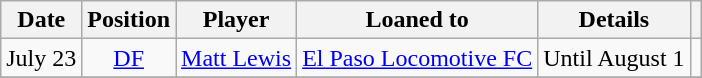<table class="wikitable">
<tr>
<th>Date</th>
<th style="text-align:center;">Position</th>
<th>Player</th>
<th>Loaned to</th>
<th>Details</th>
<th style="text-align:center;"></th>
</tr>
<tr>
<td>July 23</td>
<td style="text-align:center;"><a href='#'>DF</a></td>
<td> <a href='#'>Matt Lewis</a></td>
<td><a href='#'>El Paso Locomotive FC</a></td>
<td>Until August 1</td>
<td style="text-align:center;"></td>
</tr>
<tr>
</tr>
</table>
